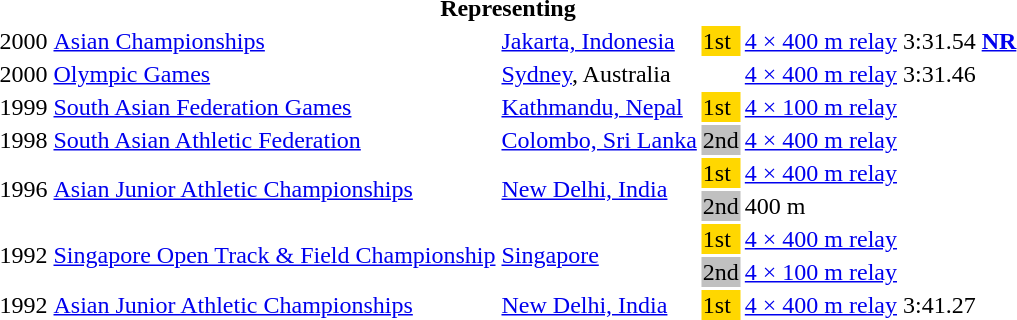<table>
<tr>
<th colspan="6">Representing </th>
</tr>
<tr>
<td>2000</td>
<td><a href='#'>Asian Championships</a></td>
<td><a href='#'>Jakarta, Indonesia</a></td>
<td bgcolor="Gold">1st</td>
<td><a href='#'>4 × 400 m relay</a></td>
<td>3:31.54 <strong><a href='#'>NR</a></strong></td>
</tr>
<tr>
<td>2000</td>
<td><a href='#'>Olympic Games</a></td>
<td><a href='#'>Sydney</a>, Australia</td>
<td bgcolor="white"></td>
<td><a href='#'>4 × 400 m relay</a></td>
<td>3:31.46</td>
</tr>
<tr>
<td>1999</td>
<td><a href='#'>South Asian Federation Games</a></td>
<td><a href='#'>Kathmandu, Nepal</a></td>
<td bgcolor="Gold">1st</td>
<td><a href='#'>4 × 100 m relay</a></td>
<td></td>
</tr>
<tr>
<td>1998</td>
<td><a href='#'>South Asian Athletic Federation</a></td>
<td><a href='#'>Colombo, Sri Lanka</a></td>
<td bgcolor="Silver">2nd</td>
<td><a href='#'>4 × 400 m relay</a></td>
<td></td>
</tr>
<tr>
<td rowspan=2>1996</td>
<td rowspan=2><a href='#'>Asian Junior Athletic Championships</a></td>
<td rowspan=2><a href='#'>New Delhi, India</a></td>
<td bgcolor="Gold">1st</td>
<td><a href='#'>4 × 400 m relay</a></td>
<td></td>
</tr>
<tr>
<td bgcolor="silver">2nd</td>
<td>400 m</td>
<td></td>
</tr>
<tr>
<td rowspan=2>1992</td>
<td rowspan=2><a href='#'>Singapore Open Track & Field Championship</a></td>
<td rowspan=2><a href='#'>Singapore</a></td>
<td bgcolor="Gold">1st</td>
<td><a href='#'>4 × 400 m relay</a></td>
<td></td>
</tr>
<tr>
<td bgcolor="Silver">2nd</td>
<td><a href='#'>4 × 100 m relay</a></td>
<td></td>
</tr>
<tr>
<td>1992</td>
<td><a href='#'>Asian Junior Athletic Championships</a></td>
<td><a href='#'>New Delhi, India</a></td>
<td bgcolor="Gold">1st</td>
<td><a href='#'>4 × 400 m relay</a></td>
<td>3:41.27</td>
</tr>
</table>
